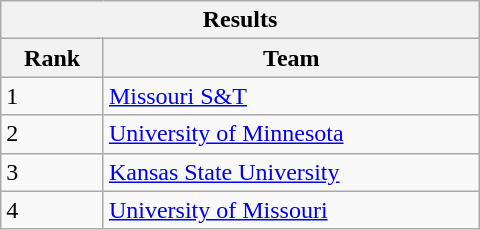<table class="wikitable collapsible collapsed" style="min-width:20em;">
<tr>
<th colspan=2>Results</th>
</tr>
<tr>
<th>Rank</th>
<th>Team</th>
</tr>
<tr>
<td>1</td>
<td><a href='#'>Missouri S&T</a></td>
</tr>
<tr>
<td>2</td>
<td><a href='#'>University of Minnesota</a></td>
</tr>
<tr>
<td>3</td>
<td><a href='#'>Kansas State University</a></td>
</tr>
<tr>
<td>4</td>
<td><a href='#'>University of Missouri</a></td>
</tr>
</table>
